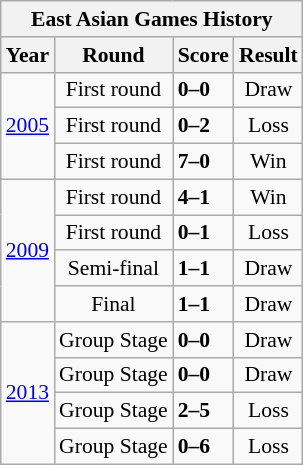<table class="wikitable" style="text-align: center;font-size:90%;">
<tr>
<th colspan=4>East Asian Games History</th>
</tr>
<tr>
<th>Year</th>
<th>Round</th>
<th>Score</th>
<th>Result</th>
</tr>
<tr>
<td rowspan=3> <a href='#'>2005</a></td>
<td>First round</td>
<td align="left"> <strong>0–0</strong> </td>
<td>Draw</td>
</tr>
<tr>
<td>First round</td>
<td align="left"> <strong>0–2</strong> </td>
<td>Loss</td>
</tr>
<tr>
<td>First round</td>
<td align="left"> <strong>7–0</strong> </td>
<td>Win</td>
</tr>
<tr>
<td rowspan=4> <a href='#'>2009</a></td>
<td>First round</td>
<td align="left"> <strong>4–1</strong> </td>
<td>Win</td>
</tr>
<tr>
<td>First round</td>
<td align="left"> <strong>0–1</strong> </td>
<td>Loss</td>
</tr>
<tr>
<td>Semi-final</td>
<td align="left"> <strong>1–1</strong> </td>
<td>Draw</td>
</tr>
<tr>
<td>Final</td>
<td align="left"> <strong>1–1</strong> </td>
<td>Draw</td>
</tr>
<tr>
<td rowspan=4> <a href='#'>2013</a></td>
<td>Group Stage</td>
<td align="left"> <strong>0–0</strong> </td>
<td>Draw</td>
</tr>
<tr>
<td>Group Stage</td>
<td align="left"> <strong>0–0</strong> </td>
<td>Draw</td>
</tr>
<tr>
<td>Group Stage</td>
<td align="left"> <strong>2–5</strong> </td>
<td>Loss</td>
</tr>
<tr>
<td>Group Stage</td>
<td align="left"> <strong>0–6</strong> </td>
<td>Loss</td>
</tr>
</table>
